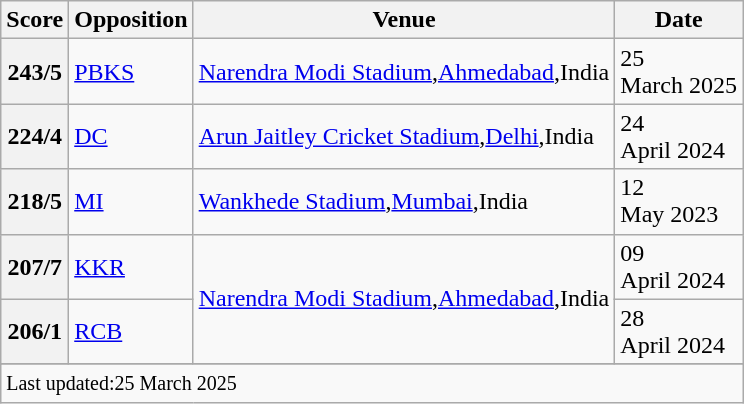<table class="wikitable">
<tr>
<th><strong>Score</strong></th>
<th><strong>Opposition</strong></th>
<th><strong>Venue</strong></th>
<th><strong>Date</strong></th>
</tr>
<tr>
<th>243/5</th>
<td><a href='#'>PBKS</a></td>
<td><a href='#'>Narendra Modi Stadium</a>,<a href='#'>Ahmedabad</a>,India</td>
<td>25<br>March
2025</td>
</tr>
<tr>
<th>224/4</th>
<td><a href='#'>DC</a></td>
<td><a href='#'>Arun Jaitley Cricket Stadium</a>,<a href='#'>Delhi</a>,India</td>
<td>24<br>April
2024</td>
</tr>
<tr>
<th>218/5</th>
<td><a href='#'>MI</a></td>
<td><a href='#'>Wankhede Stadium</a>,<a href='#'>Mumbai</a>,India</td>
<td>12<br>May
2023</td>
</tr>
<tr>
<th>207/7</th>
<td><a href='#'>KKR</a></td>
<td rowspan="2"><a href='#'>Narendra Modi Stadium</a>,<a href='#'>Ahmedabad</a>,India</td>
<td>09<br>April
2024</td>
</tr>
<tr>
<th>206/1</th>
<td><a href='#'>RCB</a></td>
<td>28<br>April
2024</td>
</tr>
<tr>
</tr>
<tr class=sortbottom>
<td colspan="4"><small>Last updated:25 March 2025</small></td>
</tr>
</table>
